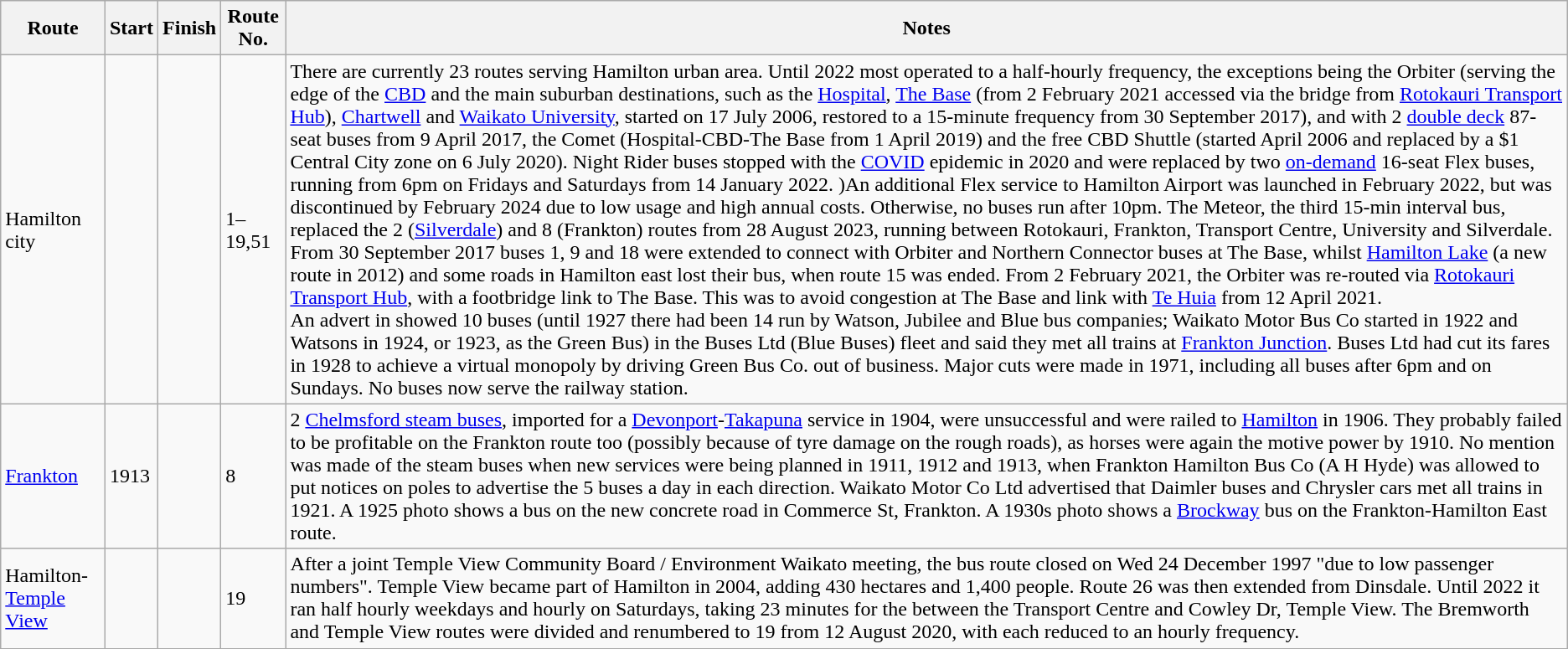<table class="wikitable">
<tr>
<th>Route</th>
<th>Start</th>
<th>Finish</th>
<th>Route No.</th>
<th>Notes</th>
</tr>
<tr>
<td>Hamilton city</td>
<td></td>
<td></td>
<td>1–19,51</td>
<td>There are currently 23 routes serving Hamilton urban area. Until 2022 most operated to a half-hourly frequency, the exceptions being the Orbiter (serving the edge of the <a href='#'>CBD</a> and the main suburban destinations, such as the <a href='#'>Hospital</a>, <a href='#'>The Base</a> (from 2 February 2021 accessed via the bridge from <a href='#'>Rotokauri Transport Hub</a>), <a href='#'>Chartwell</a> and <a href='#'>Waikato University</a>, started on 17 July 2006, restored to a 15-minute frequency from 30 September 2017), and with 2 <a href='#'>double deck</a> 87-seat buses from 9 April 2017, the Comet (Hospital-CBD-The Base from 1 April 2019) and the free CBD Shuttle (started April 2006 and replaced by a $1 Central City zone on 6 July 2020). Night Rider buses stopped with the <a href='#'>COVID</a> epidemic in 2020 and were replaced by two <a href='#'>on-demand</a> 16-seat Flex buses, running from 6pm on Fridays and Saturdays from 14 January 2022. )An additional Flex service to Hamilton Airport was launched in February 2022, but was discontinued by February 2024 due to low usage and high annual costs. Otherwise, no buses run after 10pm. The Meteor, the third 15-min interval bus, replaced the 2 (<a href='#'>Silverdale</a>) and 8 (Frankton) routes from 28 August 2023, running between Rotokauri, Frankton, Transport Centre, University and Silverdale.<br>From 30 September 2017 buses 1, 9 and 18 were extended to connect with Orbiter and Northern Connector buses at The Base, whilst <a href='#'>Hamilton Lake</a> (a new route in 2012) and some roads in Hamilton east lost their bus, when route 15 was ended. From 2 February 2021, the Orbiter was re-routed via <a href='#'>Rotokauri Transport Hub</a>, with a footbridge link to The Base. This was to avoid congestion at The Base and link with <a href='#'>Te Huia</a> from 12 April 2021.<br>An advert in  showed 10 buses (until 1927 there had been 14 run by Watson, Jubilee and Blue bus companies; Waikato Motor Bus Co started in 1922 and Watsons in 1924, or 1923, as the Green Bus) in the Buses Ltd (Blue Buses) fleet and said they met all trains at <a href='#'>Frankton Junction</a>. Buses Ltd had cut its fares in 1928 to achieve a virtual monopoly by driving Green Bus Co. out of business. Major cuts were made in 1971, including all buses after 6pm and on Sundays. No buses now serve the railway station.</td>
</tr>
<tr>
<td><a href='#'>Frankton</a></td>
<td>1913</td>
<td></td>
<td>8</td>
<td>2 <a href='#'>Chelmsford steam buses</a>, imported for a <a href='#'>Devonport</a>-<a href='#'>Takapuna</a> service in 1904, were unsuccessful and were railed to <a href='#'>Hamilton</a> in 1906. They probably failed to be profitable on the Frankton route too (possibly because of tyre damage on the rough roads), as horses were again the motive power by 1910. No mention was made of the steam buses when new services were being planned in 1911, 1912 and 1913, when Frankton Hamilton Bus Co (A H Hyde) was allowed to put notices on poles to advertise the 5 buses a day in each direction. Waikato Motor Co Ltd advertised that Daimler buses and Chrysler cars met all trains in 1921. A 1925 photo shows a bus on the new concrete road in Commerce St, Frankton. A 1930s photo shows a <a href='#'>Brockway</a> bus on the Frankton-Hamilton East route.</td>
</tr>
<tr>
<td>Hamilton-<a href='#'>Temple View</a></td>
<td></td>
<td></td>
<td>19</td>
<td>After a joint Temple View Community Board / Environment Waikato meeting, the bus route closed on Wed 24 December 1997 "due to low passenger numbers". Temple View became part of Hamilton in 2004, adding 430 hectares and 1,400 people. Route 26 was then extended from Dinsdale. Until 2022 it ran half hourly weekdays and hourly on Saturdays, taking 23 minutes for the  between the Transport Centre and Cowley Dr, Temple View. The Bremworth and Temple View routes were divided and renumbered to 19 from 12 August 2020, with each reduced to an hourly frequency.</td>
</tr>
</table>
